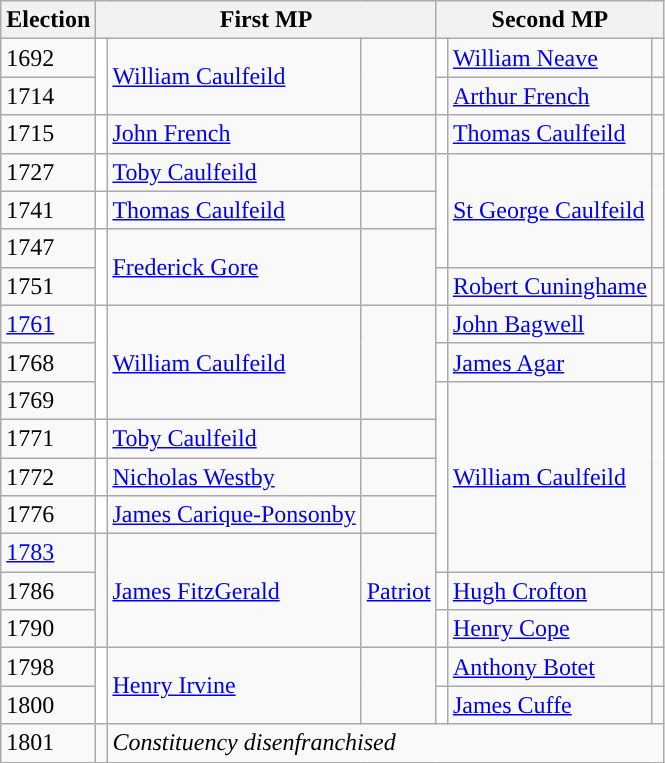<table class="wikitable">
<tr>
<th>Election</th>
<th colspan=3>First MP</th>
<th colspan=3>Second MP</th>
</tr>
<tr>
<td>1692</td>
<td rowspan="2" style="background-color: white"></td>
<td rowspan="2"><a href='#'>William Caulfeild</a></td>
<td rowspan="2"></td>
<td style="background-color: white"></td>
<td><a href='#'>William Neave</a></td>
<td></td>
</tr>
<tr>
<td>1714</td>
<td style="background-color: white"></td>
<td><a href='#'>Arthur French</a></td>
<td></td>
</tr>
<tr>
<td>1715</td>
<td style="background-color: white"></td>
<td><a href='#'>John French</a></td>
<td></td>
<td style="background-color: white"></td>
<td><a href='#'>Thomas Caulfeild</a></td>
<td></td>
</tr>
<tr>
<td>1727</td>
<td style="background-color: white"></td>
<td><a href='#'>Toby Caulfeild</a></td>
<td></td>
<td rowspan="3" style="background-color: white"></td>
<td rowspan="3"><a href='#'>St George Caulfeild</a></td>
<td rowspan="3"></td>
</tr>
<tr>
<td>1741</td>
<td style="background-color: white"></td>
<td><a href='#'>Thomas Caulfeild</a></td>
<td></td>
</tr>
<tr>
<td>1747</td>
<td rowspan="2" style="background-color: white"></td>
<td rowspan="2"><a href='#'>Frederick Gore</a></td>
<td rowspan="2"></td>
</tr>
<tr>
<td>1751</td>
<td style="background-color: white"></td>
<td><a href='#'>Robert Cuninghame</a></td>
<td></td>
</tr>
<tr>
<td><a href='#'>1761</a></td>
<td rowspan="3" style="background-color: white"></td>
<td rowspan="3"><a href='#'>William Caulfeild</a></td>
<td rowspan="3"></td>
<td style="background-color: white"></td>
<td><a href='#'>John Bagwell</a></td>
<td></td>
</tr>
<tr>
<td>1768</td>
<td style="background-color: white"></td>
<td><a href='#'>James Agar</a></td>
<td></td>
</tr>
<tr>
<td>1769</td>
<td rowspan="5" style="background-color: white"></td>
<td rowspan="5"><a href='#'>William Caulfeild</a></td>
<td rowspan="5"></td>
</tr>
<tr>
<td>1771</td>
<td style="background-color: white"></td>
<td><a href='#'>Toby Caulfeild</a></td>
<td></td>
</tr>
<tr>
<td>1772</td>
<td style="background-color: white"></td>
<td><a href='#'>Nicholas Westby</a></td>
<td></td>
</tr>
<tr>
<td>1776</td>
<td style="background-color: white"></td>
<td><a href='#'>James Carique-Ponsonby</a></td>
<td></td>
</tr>
<tr>
<td><a href='#'>1783</a></td>
<td rowspan="3" style="background-color: "></td>
<td rowspan="3"><a href='#'>James FitzGerald</a></td>
<td rowspan="3"><a href='#'>Patriot</a></td>
</tr>
<tr>
<td>1786</td>
<td style="background-color: white"></td>
<td><a href='#'>Hugh Crofton</a></td>
<td></td>
</tr>
<tr>
<td>1790</td>
<td style="background-color: white"></td>
<td><a href='#'>Henry Cope</a></td>
<td></td>
</tr>
<tr>
<td>1798</td>
<td rowspan="2" style="background-color: white"></td>
<td rowspan="2"><a href='#'>Henry Irvine</a></td>
<td rowspan="2"></td>
<td style="background-color: white"></td>
<td><a href='#'>Anthony Botet</a></td>
<td></td>
</tr>
<tr>
<td>1800</td>
<td style="background-color: white"></td>
<td><a href='#'>James Cuffe</a></td>
<td></td>
</tr>
<tr>
<td>1801</td>
<td></td>
<td colspan = "5"><em>Constituency disenfranchised</em></td>
</tr>
</table>
